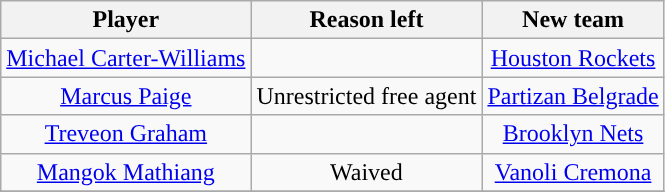<table class="wikitable sortable sortable" style="text-align: center">
<tr>
<th>Player</th>
<th>Reason left</th>
<th>New team</th>
</tr>
<tr style="text-align: center">
<td><a href='#'>Michael Carter-Williams</a></td>
<td></td>
<td><a href='#'>Houston Rockets</a></td>
</tr>
<tr style="text-align: center">
<td><a href='#'>Marcus Paige</a></td>
<td>Unrestricted free agent</td>
<td> <a href='#'>Partizan Belgrade</a></td>
</tr>
<tr>
<td><a href='#'>Treveon Graham</a></td>
<td></td>
<td><a href='#'>Brooklyn Nets</a></td>
</tr>
<tr style="text-align: center">
<td><a href='#'>Mangok Mathiang</a></td>
<td>Waived</td>
<td> <a href='#'>Vanoli Cremona</a></td>
</tr>
<tr>
</tr>
</table>
